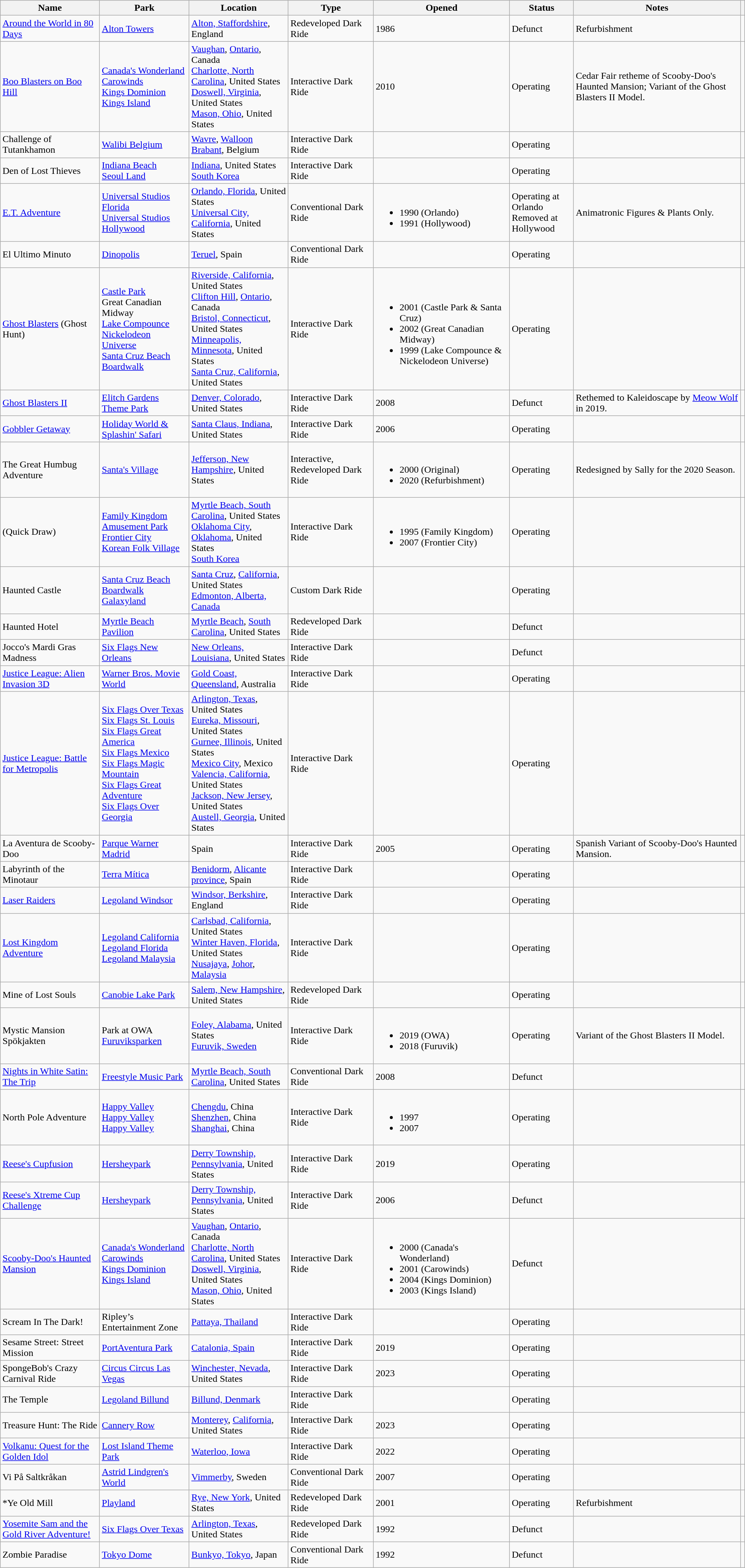<table class="wikitable sortable">
<tr>
<th>Name</th>
<th>Park</th>
<th>Location</th>
<th>Type</th>
<th>Opened</th>
<th>Status</th>
<th>Notes</th>
<th class="unsortable"></th>
</tr>
<tr>
<td><a href='#'>Around the World in 80 Days</a></td>
<td><a href='#'>Alton Towers</a></td>
<td> <a href='#'>Alton, Staffordshire</a>, England</td>
<td>Redeveloped Dark Ride</td>
<td>1986</td>
<td>Defunct</td>
<td>Refurbishment</td>
<td></td>
</tr>
<tr>
<td><a href='#'>Boo Blasters on Boo Hill</a></td>
<td><a href='#'>Canada's Wonderland</a><br><a href='#'>Carowinds</a><br><a href='#'>Kings Dominion</a><br><a href='#'>Kings Island</a></td>
<td> <a href='#'>Vaughan</a>, <a href='#'>Ontario</a>, Canada<br> <a href='#'>Charlotte, North Carolina</a>, United States<br> <a href='#'>Doswell, Virginia</a>, United States<br> <a href='#'>Mason, Ohio</a>, United States</td>
<td>Interactive Dark Ride</td>
<td>2010</td>
<td>Operating</td>
<td>Cedar Fair retheme of Scooby-Doo's Haunted Mansion; Variant of the Ghost Blasters II Model.</td>
<td></td>
</tr>
<tr>
<td>Challenge of Tutankhamon</td>
<td><a href='#'>Walibi Belgium</a></td>
<td> <a href='#'>Wavre</a>, <a href='#'>Walloon Brabant</a>, Belgium</td>
<td>Interactive Dark Ride</td>
<td></td>
<td>Operating</td>
<td></td>
<td></td>
</tr>
<tr>
<td>Den of Lost Thieves</td>
<td><a href='#'>Indiana Beach</a><br><a href='#'>Seoul Land</a></td>
<td> <a href='#'>Indiana</a>, United States<br> <a href='#'>South Korea</a></td>
<td>Interactive Dark Ride</td>
<td></td>
<td>Operating</td>
<td></td>
<td></td>
</tr>
<tr>
<td><a href='#'>E.T. Adventure</a></td>
<td><a href='#'>Universal Studios Florida</a><br><a href='#'>Universal Studios Hollywood</a></td>
<td> <a href='#'>Orlando, Florida</a>, United States<br> <a href='#'>Universal City, California</a>, United States</td>
<td>Conventional Dark Ride</td>
<td><br><ul><li>1990 (Orlando)</li><li>1991 (Hollywood)</li></ul></td>
<td>Operating at Orlando<br>Removed at Hollywood</td>
<td>Animatronic Figures & Plants Only.</td>
<td></td>
</tr>
<tr>
<td>El Ultimo Minuto</td>
<td><a href='#'>Dinopolis</a></td>
<td> <a href='#'>Teruel</a>, Spain</td>
<td>Conventional Dark Ride</td>
<td></td>
<td>Operating</td>
<td></td>
<td></td>
</tr>
<tr>
<td><a href='#'>Ghost Blasters</a> (Ghost Hunt)</td>
<td><a href='#'>Castle Park</a><br>Great Canadian Midway<br><a href='#'>Lake Compounce</a><br><a href='#'>Nickelodeon Universe</a><br><a href='#'>Santa Cruz Beach Boardwalk</a></td>
<td> <a href='#'>Riverside, California</a>, United States<br> <a href='#'>Clifton Hill</a>, <a href='#'>Ontario</a>, Canada<br> <a href='#'>Bristol, Connecticut</a>, United States<br> <a href='#'>Minneapolis, Minnesota</a>, United States<br> <a href='#'>Santa Cruz, California</a>, United States</td>
<td>Interactive Dark Ride</td>
<td><br><ul><li>2001 (Castle Park & Santa Cruz)</li><li>2002 (Great Canadian Midway)</li><li>1999 (Lake Compounce & Nickelodeon Universe)</li></ul></td>
<td>Operating</td>
<td></td>
<td></td>
</tr>
<tr>
<td><a href='#'>Ghost Blasters II</a></td>
<td><a href='#'>Elitch Gardens Theme Park</a></td>
<td> <a href='#'>Denver, Colorado</a>, United States</td>
<td>Interactive Dark Ride</td>
<td>2008</td>
<td>Defunct</td>
<td>Rethemed to Kaleidoscape by <a href='#'>Meow Wolf</a> in 2019.</td>
<td></td>
</tr>
<tr>
<td><a href='#'>Gobbler Getaway</a></td>
<td><a href='#'>Holiday World & Splashin' Safari</a></td>
<td> <a href='#'>Santa Claus, Indiana</a>, United States</td>
<td>Interactive Dark Ride</td>
<td>2006</td>
<td>Operating</td>
<td></td>
<td></td>
</tr>
<tr>
<td>The Great Humbug Adventure</td>
<td><a href='#'>Santa's Village</a></td>
<td> <a href='#'>Jefferson, New Hampshire</a>, United States</td>
<td>Interactive, Redeveloped Dark Ride</td>
<td><br><ul><li>2000 (Original)</li><li>2020 (Refurbishment)</li></ul></td>
<td>Operating</td>
<td>Redesigned by Sally for the 2020 Season.</td>
<td></td>
</tr>
<tr>
<td> (Quick Draw)</td>
<td><a href='#'>Family Kingdom Amusement Park</a><br><a href='#'>Frontier City</a><br><a href='#'>Korean Folk Village</a></td>
<td> <a href='#'>Myrtle Beach, South Carolina</a>, United States<br> <a href='#'>Oklahoma City</a>, <a href='#'>Oklahoma</a>, United States<br> <a href='#'>South Korea</a></td>
<td>Interactive Dark Ride</td>
<td><br><ul><li>1995 (Family Kingdom)</li><li>2007 (Frontier City)</li></ul></td>
<td>Operating</td>
<td></td>
<td></td>
</tr>
<tr>
<td>Haunted Castle</td>
<td><a href='#'>Santa Cruz Beach Boardwalk</a><br><a href='#'>Galaxyland</a></td>
<td> <a href='#'>Santa Cruz</a>, <a href='#'>California</a>, United States<br> <a href='#'>Edmonton, Alberta, Canada</a></td>
<td>Custom Dark Ride</td>
<td></td>
<td>Operating</td>
<td></td>
<td></td>
</tr>
<tr>
<td>Haunted Hotel</td>
<td><a href='#'>Myrtle Beach Pavilion</a></td>
<td> <a href='#'>Myrtle Beach</a>, <a href='#'>South Carolina</a>, United States</td>
<td>Redeveloped Dark Ride</td>
<td></td>
<td>Defunct</td>
<td></td>
<td></td>
</tr>
<tr>
<td>Jocco's Mardi Gras Madness</td>
<td><a href='#'>Six Flags New Orleans</a></td>
<td> <a href='#'>New Orleans, Louisiana</a>, United States</td>
<td>Interactive Dark Ride</td>
<td></td>
<td>Defunct</td>
<td></td>
<td></td>
</tr>
<tr>
<td><a href='#'>Justice League: Alien Invasion 3D</a></td>
<td><a href='#'>Warner Bros. Movie World</a></td>
<td> <a href='#'>Gold Coast, Queensland</a>, Australia</td>
<td>Interactive Dark Ride</td>
<td></td>
<td>Operating</td>
<td></td>
<td></td>
</tr>
<tr>
<td><a href='#'>Justice League: Battle for Metropolis</a></td>
<td><a href='#'>Six Flags Over Texas</a><br><a href='#'>Six Flags St. Louis</a><br><a href='#'>Six Flags Great America</a><br><a href='#'>Six Flags Mexico</a><br><a href='#'>Six Flags Magic Mountain</a><br><a href='#'>Six Flags Great Adventure</a><br><a href='#'>Six Flags Over Georgia</a></td>
<td> <a href='#'>Arlington, Texas</a>, United States<br> <a href='#'>Eureka, Missouri</a>, United States<br> <a href='#'>Gurnee, Illinois</a>, United States<br> <a href='#'>Mexico City</a>, Mexico<br> <a href='#'>Valencia, California</a>, United States<br> <a href='#'>Jackson, New Jersey</a>, United States<br> <a href='#'>Austell, Georgia</a>, United States</td>
<td>Interactive Dark Ride</td>
<td></td>
<td>Operating</td>
<td></td>
<td></td>
</tr>
<tr>
<td>La Aventura de Scooby-Doo</td>
<td><a href='#'>Parque Warner Madrid</a></td>
<td> Spain</td>
<td>Interactive Dark Ride</td>
<td>2005</td>
<td>Operating</td>
<td>Spanish Variant of Scooby-Doo's Haunted Mansion.</td>
<td></td>
</tr>
<tr>
<td>Labyrinth of the Minotaur</td>
<td><a href='#'>Terra Mítica</a></td>
<td> <a href='#'>Benidorm</a>, <a href='#'>Alicante province</a>, Spain</td>
<td>Interactive Dark Ride</td>
<td></td>
<td>Operating</td>
<td></td>
<td></td>
</tr>
<tr>
<td><a href='#'>Laser Raiders</a></td>
<td><a href='#'>Legoland Windsor</a></td>
<td> <a href='#'>Windsor, Berkshire</a>, England</td>
<td>Interactive Dark Ride</td>
<td></td>
<td>Operating</td>
<td></td>
<td></td>
</tr>
<tr>
<td><a href='#'>Lost Kingdom Adventure</a></td>
<td><a href='#'>Legoland California</a><br><a href='#'>Legoland Florida</a><br><a href='#'>Legoland Malaysia</a></td>
<td> <a href='#'>Carlsbad, California</a>, United States<br> <a href='#'>Winter Haven, Florida</a>, United States<br> <a href='#'>Nusajaya</a>, <a href='#'>Johor</a>, <a href='#'>Malaysia</a></td>
<td>Interactive Dark Ride</td>
<td></td>
<td>Operating</td>
<td></td>
<td></td>
</tr>
<tr>
<td>Mine of Lost Souls</td>
<td><a href='#'>Canobie Lake Park</a></td>
<td> <a href='#'>Salem, New Hampshire</a>, United States</td>
<td>Redeveloped Dark Ride</td>
<td></td>
<td>Operating</td>
<td></td>
<td></td>
</tr>
<tr>
<td>Mystic Mansion<br>Spökjakten</td>
<td>Park at OWA<br><a href='#'>Furuviksparken</a></td>
<td> <a href='#'>Foley, Alabama</a>, United States<br> <a href='#'>Furuvik, Sweden</a></td>
<td>Interactive Dark Ride</td>
<td><br><ul><li>2019 (OWA)</li><li>2018 (Furuvik)</li></ul></td>
<td>Operating</td>
<td>Variant of the Ghost Blasters II Model.</td>
<td></td>
</tr>
<tr>
<td><a href='#'>Nights in White Satin: The Trip</a></td>
<td><a href='#'>Freestyle Music Park</a></td>
<td> <a href='#'>Myrtle Beach, South Carolina</a>, United States</td>
<td>Conventional Dark Ride</td>
<td>2008</td>
<td>Defunct</td>
<td></td>
<td></td>
</tr>
<tr>
<td>North Pole Adventure</td>
<td><a href='#'>Happy Valley</a><br><a href='#'>Happy Valley</a><br><a href='#'>Happy Valley</a></td>
<td> <a href='#'>Chengdu</a>, China<br> <a href='#'>Shenzhen</a>, China<br> <a href='#'>Shanghai</a>, China</td>
<td>Interactive Dark Ride</td>
<td><br><ul><li>1997</li><li>2007</li></ul></td>
<td>Operating</td>
<td></td>
<td></td>
</tr>
<tr>
<td><a href='#'>Reese's Cupfusion</a></td>
<td><a href='#'>Hersheypark</a></td>
<td> <a href='#'>Derry Township, Pennsylvania</a>, United States</td>
<td>Interactive Dark Ride</td>
<td>2019</td>
<td>Operating</td>
<td></td>
<td></td>
</tr>
<tr>
<td><a href='#'>Reese's Xtreme Cup Challenge</a></td>
<td><a href='#'>Hersheypark</a></td>
<td> <a href='#'>Derry Township, Pennsylvania</a>, United States</td>
<td>Interactive Dark Ride</td>
<td>2006</td>
<td>Defunct</td>
<td></td>
<td></td>
</tr>
<tr>
<td><a href='#'>Scooby-Doo's Haunted Mansion</a></td>
<td><a href='#'>Canada's Wonderland</a><br><a href='#'>Carowinds</a><br><a href='#'>Kings Dominion</a><br><a href='#'>Kings Island</a></td>
<td> <a href='#'>Vaughan</a>, <a href='#'>Ontario</a>, Canada<br> <a href='#'>Charlotte, North Carolina</a>, United States<br> <a href='#'>Doswell, Virginia</a>, United States<br> <a href='#'>Mason, Ohio</a>, United States</td>
<td>Interactive Dark Ride</td>
<td><br><ul><li>2000 (Canada's Wonderland)</li><li>2001 (Carowinds)</li><li>2004 (Kings Dominion)</li><li>2003 (Kings Island)</li></ul></td>
<td>Defunct</td>
<td></td>
<td></td>
</tr>
<tr>
<td>Scream In The Dark!</td>
<td>Ripley’s Entertainment Zone</td>
<td> <a href='#'>Pattaya, Thailand</a></td>
<td>Interactive Dark Ride</td>
<td></td>
<td>Operating</td>
<td></td>
<td></td>
</tr>
<tr>
<td>Sesame Street: Street Mission</td>
<td><a href='#'>PortAventura Park</a></td>
<td> <a href='#'>Catalonia, Spain</a></td>
<td>Interactive Dark Ride</td>
<td>2019</td>
<td>Operating</td>
<td></td>
<td></td>
</tr>
<tr>
<td>SpongeBob's Crazy Carnival Ride</td>
<td><a href='#'>Circus Circus Las Vegas</a></td>
<td> <a href='#'>Winchester, Nevada</a>, United States</td>
<td>Interactive Dark Ride</td>
<td>2023</td>
<td>Operating</td>
<td></td>
<td></td>
</tr>
<tr>
<td>The Temple</td>
<td><a href='#'>Legoland Billund</a></td>
<td> <a href='#'>Billund, Denmark</a></td>
<td>Interactive Dark Ride</td>
<td></td>
<td>Operating</td>
<td></td>
<td></td>
</tr>
<tr>
<td>Treasure Hunt: The Ride</td>
<td><a href='#'>Cannery Row</a></td>
<td> <a href='#'>Monterey</a>, <a href='#'>California</a>, United States</td>
<td>Interactive Dark Ride</td>
<td>2023</td>
<td>Operating</td>
<td></td>
<td></td>
</tr>
<tr>
<td><a href='#'>Volkanu: Quest for the Golden Idol</a></td>
<td><a href='#'>Lost Island Theme Park</a></td>
<td> <a href='#'>Waterloo, Iowa</a></td>
<td>Interactive Dark Ride</td>
<td>2022</td>
<td>Operating</td>
<td></td>
<td></td>
</tr>
<tr>
<td>Vi På Saltkråkan</td>
<td><a href='#'>Astrid Lindgren's World</a></td>
<td> <a href='#'>Vimmerby</a>, Sweden</td>
<td>Conventional Dark Ride</td>
<td>2007</td>
<td>Operating</td>
<td></td>
<td></td>
</tr>
<tr>
<td>*Ye Old Mill</td>
<td><a href='#'>Playland</a></td>
<td> <a href='#'>Rye, New York</a>, United States</td>
<td>Redeveloped Dark Ride</td>
<td>2001</td>
<td>Operating</td>
<td>Refurbishment</td>
<td></td>
</tr>
<tr>
<td><a href='#'>Yosemite Sam and the Gold River Adventure!</a></td>
<td><a href='#'>Six Flags Over Texas</a></td>
<td> <a href='#'>Arlington, Texas</a>, United States</td>
<td>Redeveloped Dark Ride</td>
<td>1992</td>
<td>Defunct</td>
<td></td>
<td></td>
</tr>
<tr>
<td>Zombie Paradise</td>
<td><a href='#'>Tokyo Dome</a></td>
<td> <a href='#'>Bunkyo, Tokyo</a>, Japan</td>
<td>Conventional Dark Ride</td>
<td>1992</td>
<td>Defunct</td>
<td></td>
<td></td>
</tr>
</table>
